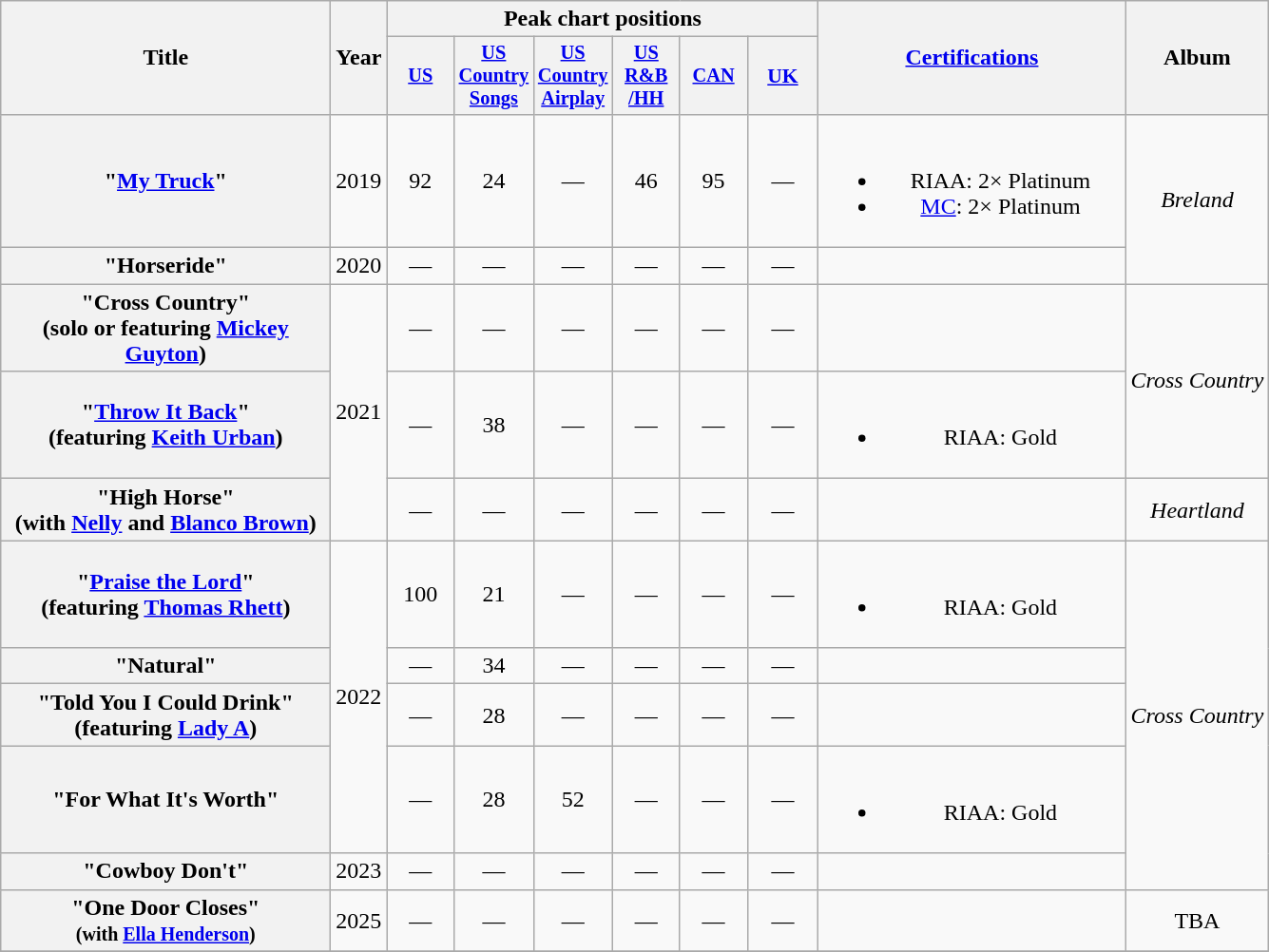<table class="wikitable plainrowheaders" style="text-align:center;">
<tr>
<th scope="col" rowspan="2" style="width:14em;">Title</th>
<th scope="col" rowspan="2">Year</th>
<th scope="col" colspan="6">Peak chart positions</th>
<th scope="col" rowspan="2" style="width:13em;"><a href='#'>Certifications</a></th>
<th scope="col" rowspan="2">Album</th>
</tr>
<tr>
<th scope="col" style="width:3em;font-size:85%;"><a href='#'>US</a><br></th>
<th scope="col" style="width:3em;font-size:85%;"><a href='#'>US Country Songs</a><br></th>
<th scope="col" style="width:3em;font-size:85%;"><a href='#'>US Country Airplay</a><br></th>
<th scope="col" style="width:3em;font-size:85%;"><a href='#'>US<br>R&B<br>/HH</a><br></th>
<th scope="col" style="width:3em;font-size:85%;"><a href='#'>CAN</a><br></th>
<th scope="col" style="width:3em;font-size:90%;"><a href='#'>UK</a><br></th>
</tr>
<tr>
<th scope="row">"<a href='#'>My Truck</a>"</th>
<td>2019</td>
<td>92</td>
<td>24</td>
<td>—</td>
<td>46</td>
<td>95</td>
<td>—</td>
<td><br><ul><li>RIAA: 2× Platinum</li><li><a href='#'>MC</a>: 2× Platinum</li></ul></td>
<td rowspan="2"><em>Breland</em></td>
</tr>
<tr>
<th scope="row">"Horseride"</th>
<td>2020</td>
<td>—</td>
<td>—</td>
<td>—</td>
<td>—</td>
<td>—</td>
<td>—</td>
<td></td>
</tr>
<tr>
<th scope="row">"Cross Country"<br><span>(solo or featuring <a href='#'>Mickey Guyton</a>)</span></th>
<td rowspan="3">2021</td>
<td>—</td>
<td>—</td>
<td>—</td>
<td>—</td>
<td>—</td>
<td>—</td>
<td></td>
<td rowspan="2"><em>Cross Country</em></td>
</tr>
<tr>
<th scope="row">"<a href='#'>Throw It Back</a>"<br><span>(featuring <a href='#'>Keith Urban</a>)</span></th>
<td>—</td>
<td>38</td>
<td>—</td>
<td>—</td>
<td>—</td>
<td>—</td>
<td><br><ul><li>RIAA: Gold</li></ul></td>
</tr>
<tr>
<th scope="row">"High Horse"<br><span>(with <a href='#'>Nelly</a> and <a href='#'>Blanco Brown</a>)</span></th>
<td>—</td>
<td>—</td>
<td>—</td>
<td>—</td>
<td>—</td>
<td>—</td>
<td></td>
<td><em>Heartland</em></td>
</tr>
<tr>
<th scope="row">"<a href='#'>Praise the Lord</a>"<br><span>(featuring <a href='#'>Thomas Rhett</a>)</span></th>
<td rowspan="4">2022</td>
<td>100</td>
<td>21</td>
<td>—</td>
<td>—</td>
<td>—</td>
<td>—</td>
<td><br><ul><li>RIAA: Gold</li></ul></td>
<td rowspan="5"><em>Cross Country</em></td>
</tr>
<tr>
<th scope="row">"Natural"</th>
<td>—</td>
<td>34</td>
<td>—</td>
<td>—</td>
<td>—</td>
<td>—</td>
<td></td>
</tr>
<tr>
<th scope="row">"Told You I Could Drink"<br><span>(featuring <a href='#'>Lady A</a>)</span></th>
<td>—</td>
<td>28</td>
<td>—</td>
<td>—</td>
<td>—</td>
<td>—</td>
<td></td>
</tr>
<tr>
<th scope="row">"For What It's Worth"</th>
<td>—</td>
<td>28</td>
<td>52</td>
<td>—</td>
<td>—</td>
<td>—</td>
<td><br><ul><li>RIAA: Gold</li></ul></td>
</tr>
<tr>
<th scope="row">"Cowboy Don't"</th>
<td>2023</td>
<td>—</td>
<td>—</td>
<td>—</td>
<td>—</td>
<td>—</td>
<td>—</td>
<td></td>
</tr>
<tr>
<th scope="row">"One Door Closes"<br><small>(with <a href='#'>Ella Henderson</a>)<br></small></th>
<td>2025</td>
<td>—</td>
<td>—</td>
<td>—</td>
<td>—</td>
<td>—</td>
<td>—</td>
<td></td>
<td>TBA</td>
</tr>
<tr>
</tr>
</table>
